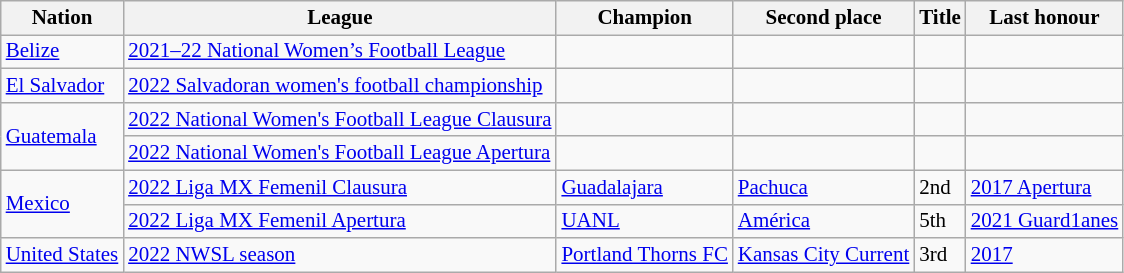<table class=wikitable style="font-size:14px">
<tr>
<th>Nation</th>
<th>League</th>
<th>Champion</th>
<th>Second place</th>
<th data-sort-type="number">Title</th>
<th>Last honour</th>
</tr>
<tr>
<td> <a href='#'>Belize</a></td>
<td><a href='#'>2021–22 National Women’s Football League</a></td>
<td></td>
<td></td>
<td></td>
<td></td>
</tr>
<tr>
<td> <a href='#'>El Salvador</a></td>
<td><a href='#'>2022 Salvadoran women's football championship</a></td>
<td></td>
<td></td>
<td></td>
<td></td>
</tr>
<tr>
<td rowspan=2> <a href='#'>Guatemala</a></td>
<td><a href='#'>2022 National Women's Football League Clausura</a></td>
<td></td>
<td></td>
<td></td>
<td></td>
</tr>
<tr>
<td><a href='#'>2022 National Women's Football League Apertura</a></td>
<td></td>
<td></td>
<td></td>
<td></td>
</tr>
<tr>
<td rowspan=2> <a href='#'>Mexico</a></td>
<td><a href='#'>2022 Liga MX Femenil Clausura</a></td>
<td><a href='#'>Guadalajara</a></td>
<td><a href='#'>Pachuca</a></td>
<td>2nd</td>
<td><a href='#'>2017 Apertura</a></td>
</tr>
<tr>
<td><a href='#'>2022 Liga MX Femenil Apertura</a></td>
<td><a href='#'>UANL</a></td>
<td><a href='#'>América</a></td>
<td>5th</td>
<td><a href='#'>2021 Guard1anes</a></td>
</tr>
<tr>
<td> <a href='#'>United States</a></td>
<td><a href='#'>2022 NWSL season</a></td>
<td><a href='#'>Portland Thorns FC</a></td>
<td><a href='#'>Kansas City Current</a></td>
<td>3rd</td>
<td><a href='#'>2017</a></td>
</tr>
</table>
